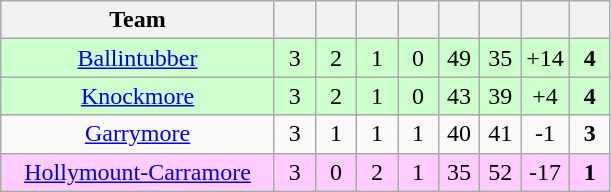<table class="wikitable" style="text-align:center">
<tr>
<th style="width:175px;">Team</th>
<th width="20"></th>
<th width="20"></th>
<th width="20"></th>
<th width="20"></th>
<th width="20"></th>
<th width="20"></th>
<th width="20"></th>
<th width="20"></th>
</tr>
<tr style="background:#cfc;">
<td><a href='#'>Ballintubber</a></td>
<td>3</td>
<td>2</td>
<td>1</td>
<td>0</td>
<td>49</td>
<td>35</td>
<td>+14</td>
<td><strong>4</strong></td>
</tr>
<tr style="background:#cfc;">
<td><a href='#'>Knockmore</a></td>
<td>3</td>
<td>2</td>
<td>1</td>
<td>0</td>
<td>43</td>
<td>39</td>
<td>+4</td>
<td><strong>4</strong></td>
</tr>
<tr>
<td><a href='#'>Garrymore</a></td>
<td>3</td>
<td>1</td>
<td>1</td>
<td>1</td>
<td>40</td>
<td>41</td>
<td>-1</td>
<td><strong>3</strong></td>
</tr>
<tr style="background:#fcf;">
<td><a href='#'>Hollymount-Carramore</a></td>
<td>3</td>
<td>0</td>
<td>2</td>
<td>1</td>
<td>35</td>
<td>52</td>
<td>-17</td>
<td><strong>1</strong></td>
</tr>
</table>
